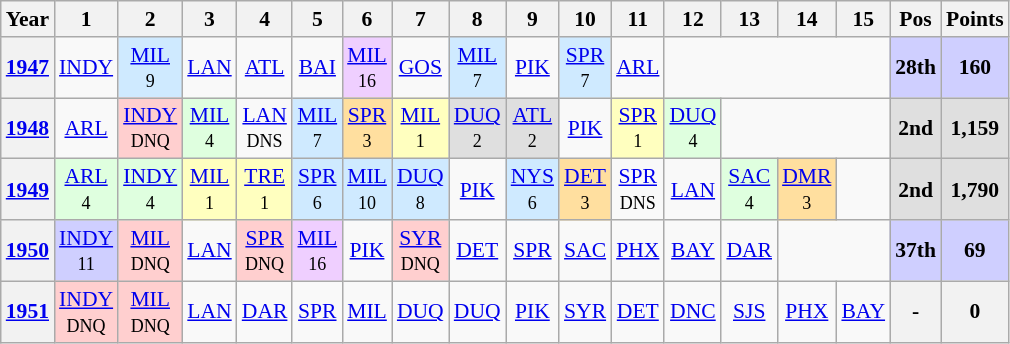<table class="wikitable" style="text-align:center; font-size:90%">
<tr>
<th>Year</th>
<th>1</th>
<th>2</th>
<th>3</th>
<th>4</th>
<th>5</th>
<th>6</th>
<th>7</th>
<th>8</th>
<th>9</th>
<th>10</th>
<th>11</th>
<th>12</th>
<th>13</th>
<th>14</th>
<th>15</th>
<th>Pos</th>
<th>Points</th>
</tr>
<tr>
<th rowspan=1><a href='#'>1947</a></th>
<td><a href='#'>INDY</a></td>
<td style="background:#CFEAFF;"><a href='#'>MIL</a><br><small>9</small></td>
<td><a href='#'>LAN</a></td>
<td><a href='#'>ATL</a></td>
<td><a href='#'>BAI</a></td>
<td style="background:#EFCFFF;"><a href='#'>MIL</a><br><small>16</small></td>
<td><a href='#'>GOS</a></td>
<td style="background:#CFEAFF;"><a href='#'>MIL</a><br><small>7</small></td>
<td><a href='#'>PIK</a></td>
<td style="background:#CFEAFF;"><a href='#'>SPR</a><br><small>7</small></td>
<td><a href='#'>ARL</a></td>
<td colspan=4></td>
<th style="background:#CFCFFF;">28th</th>
<th style="background:#CFCFFF;">160</th>
</tr>
<tr>
<th rowspan=1><a href='#'>1948</a></th>
<td><a href='#'>ARL</a></td>
<td style="background:#FFCFCF;"><a href='#'>INDY</a><br><small>DNQ</small></td>
<td style="background:#DFFFDF;"><a href='#'>MIL</a><br><small>4</small></td>
<td><a href='#'>LAN</a><br><small>DNS</small></td>
<td style="background:#CFEAFF;"><a href='#'>MIL</a><br><small>7</small></td>
<td style="background:#FFDF9F;"><a href='#'>SPR</a><br><small>3</small></td>
<td style="background:#FFFFBF;"><a href='#'>MIL</a><br><small>1</small></td>
<td style="background:#DFDFDF;"><a href='#'>DUQ</a><br><small>2</small></td>
<td style="background:#DFDFDF;"><a href='#'>ATL</a><br><small>2</small></td>
<td><a href='#'>PIK</a></td>
<td style="background:#FFFFBF;"><a href='#'>SPR</a><br><small>1</small></td>
<td style="background:#DFFFDF;"><a href='#'>DUQ</a><br><small>4</small></td>
<td colspan=3></td>
<th style="background:#DFDFDF;">2nd</th>
<th style="background:#DFDFDF;">1,159</th>
</tr>
<tr>
<th rowspan=1><a href='#'>1949</a></th>
<td style="background:#DFFFDF;"><a href='#'>ARL</a><br><small>4</small></td>
<td style="background:#DFFFDF;"><a href='#'>INDY</a><br><small>4</small></td>
<td style="background:#FFFFBF;"><a href='#'>MIL</a><br><small>1</small></td>
<td style="background:#FFFFBF;"><a href='#'>TRE</a><br><small>1</small></td>
<td style="background:#CFEAFF;"><a href='#'>SPR</a><br><small>6</small></td>
<td style="background:#CFEAFF;"><a href='#'>MIL</a><br><small>10</small></td>
<td style="background:#CFEAFF;"><a href='#'>DUQ</a><br><small>8</small></td>
<td><a href='#'>PIK</a></td>
<td style="background:#CFEAFF;"><a href='#'>NYS</a><br><small>6</small></td>
<td style="background:#FFDF9F;"><a href='#'>DET</a><br><small>3</small></td>
<td><a href='#'>SPR</a><br><small>DNS</small></td>
<td><a href='#'>LAN</a><br><small> </small></td>
<td style="background:#DFFFDF;"><a href='#'>SAC</a><br><small>4</small></td>
<td style="background:#FFDF9F;"><a href='#'>DMR</a><br><small>3</small></td>
<td colspan=1></td>
<th style="background:#DFDFDF;">2nd</th>
<th style="background:#DFDFDF;">1,790</th>
</tr>
<tr>
<th rowspan=1><a href='#'>1950</a></th>
<td style="background:#CFCFFF;"><a href='#'>INDY</a><br><small>11</small></td>
<td style="background:#FFCFCF;"><a href='#'>MIL</a><br><small>DNQ</small></td>
<td><a href='#'>LAN</a></td>
<td style="background:#FFCFCF;"><a href='#'>SPR</a><br><small>DNQ</small></td>
<td style="background:#EFCFFF;"><a href='#'>MIL</a><br><small>16</small></td>
<td><a href='#'>PIK</a></td>
<td style="background:#FFCFCF;"><a href='#'>SYR</a><br><small>DNQ</small></td>
<td><a href='#'>DET</a></td>
<td><a href='#'>SPR</a></td>
<td><a href='#'>SAC</a></td>
<td><a href='#'>PHX</a></td>
<td><a href='#'>BAY</a></td>
<td><a href='#'>DAR</a></td>
<td colspan=2></td>
<th style="background:#CFCFFF;">37th</th>
<th style="background:#CFCFFF;">69</th>
</tr>
<tr>
<th rowspan=1><a href='#'>1951</a></th>
<td style="background:#FFCFCF;"><a href='#'>INDY</a><br><small>DNQ</small></td>
<td style="background:#FFCFCF;"><a href='#'>MIL</a><br><small>DNQ</small></td>
<td><a href='#'>LAN</a></td>
<td><a href='#'>DAR</a></td>
<td><a href='#'>SPR</a></td>
<td><a href='#'>MIL</a></td>
<td><a href='#'>DUQ</a></td>
<td><a href='#'>DUQ</a></td>
<td><a href='#'>PIK</a></td>
<td><a href='#'>SYR</a></td>
<td><a href='#'>DET</a></td>
<td><a href='#'>DNC</a></td>
<td><a href='#'>SJS</a></td>
<td><a href='#'>PHX</a></td>
<td><a href='#'>BAY</a></td>
<th>-</th>
<th>0</th>
</tr>
</table>
